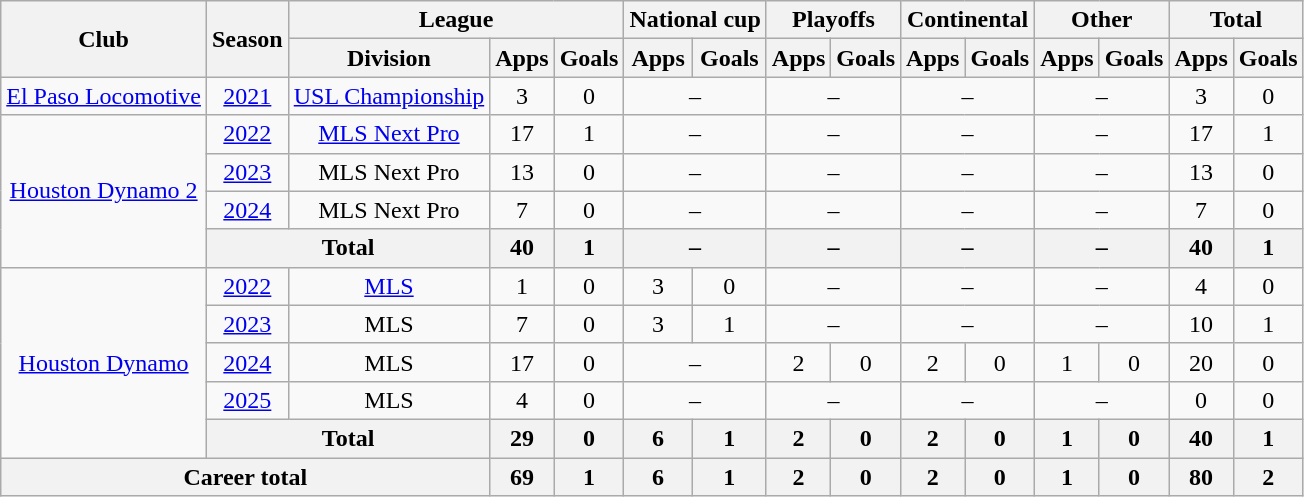<table class="wikitable" style="text-align: center">
<tr>
<th rowspan="2">Club</th>
<th rowspan="2">Season</th>
<th colspan="3">League</th>
<th colspan="2">National cup</th>
<th colspan="2">Playoffs</th>
<th colspan="2">Continental</th>
<th colspan="2">Other</th>
<th colspan="2">Total</th>
</tr>
<tr>
<th>Division</th>
<th>Apps</th>
<th>Goals</th>
<th>Apps</th>
<th>Goals</th>
<th>Apps</th>
<th>Goals</th>
<th>Apps</th>
<th>Goals</th>
<th>Apps</th>
<th>Goals</th>
<th>Apps</th>
<th>Goals</th>
</tr>
<tr>
<td><a href='#'>El Paso Locomotive</a></td>
<td><a href='#'>2021</a></td>
<td><a href='#'>USL Championship</a></td>
<td>3</td>
<td>0</td>
<td colspan="2">–</td>
<td colspan="2">–</td>
<td colspan="2">–</td>
<td colspan="2">–</td>
<td>3</td>
<td>0</td>
</tr>
<tr>
<td rowspan="4"><a href='#'>Houston Dynamo 2</a></td>
<td><a href='#'>2022</a></td>
<td><a href='#'>MLS Next Pro</a></td>
<td>17</td>
<td>1</td>
<td colspan="2">–</td>
<td colspan="2">–</td>
<td colspan="2">–</td>
<td colspan="2">–</td>
<td>17</td>
<td>1</td>
</tr>
<tr>
<td><a href='#'>2023</a></td>
<td>MLS Next Pro</td>
<td>13</td>
<td>0</td>
<td colspan="2">–</td>
<td colspan="2">–</td>
<td colspan="2">–</td>
<td colspan="2">–</td>
<td>13</td>
<td>0</td>
</tr>
<tr>
<td><a href='#'>2024</a></td>
<td>MLS Next Pro</td>
<td>7</td>
<td>0</td>
<td colspan="2">–</td>
<td colspan="2">–</td>
<td colspan="2">–</td>
<td colspan="2">–</td>
<td>7</td>
<td>0</td>
</tr>
<tr>
<th colspan="2">Total</th>
<th>40</th>
<th>1</th>
<th colspan="2">–</th>
<th colspan="2">–</th>
<th colspan="2">–</th>
<th colspan="2">–</th>
<th>40</th>
<th>1</th>
</tr>
<tr>
<td rowspan="5"><a href='#'>Houston Dynamo</a></td>
<td><a href='#'>2022</a></td>
<td><a href='#'>MLS</a></td>
<td>1</td>
<td>0</td>
<td>3</td>
<td>0</td>
<td colspan="2">–</td>
<td colspan="2">–</td>
<td colspan="2">–</td>
<td>4</td>
<td>0</td>
</tr>
<tr>
<td><a href='#'>2023</a></td>
<td>MLS</td>
<td>7</td>
<td>0</td>
<td>3</td>
<td>1</td>
<td colspan="2">–</td>
<td colspan="2">–</td>
<td colspan="2">–</td>
<td>10</td>
<td>1</td>
</tr>
<tr>
<td><a href='#'>2024</a></td>
<td>MLS</td>
<td>17</td>
<td>0</td>
<td colspan="2">–</td>
<td>2</td>
<td>0</td>
<td>2</td>
<td>0</td>
<td>1</td>
<td>0</td>
<td>20</td>
<td>0</td>
</tr>
<tr>
<td><a href='#'>2025</a></td>
<td>MLS</td>
<td>4</td>
<td>0</td>
<td colspan="2">–</td>
<td colspan="2">–</td>
<td colspan="2">–</td>
<td colspan="2">–</td>
<td>0</td>
<td>0</td>
</tr>
<tr>
<th colspan="2">Total</th>
<th>29</th>
<th>0</th>
<th>6</th>
<th>1</th>
<th>2</th>
<th>0</th>
<th>2</th>
<th>0</th>
<th>1</th>
<th>0</th>
<th>40</th>
<th>1</th>
</tr>
<tr>
<th colspan="3"><strong>Career total</strong></th>
<th>69</th>
<th>1</th>
<th>6</th>
<th>1</th>
<th>2</th>
<th>0</th>
<th>2</th>
<th>0</th>
<th>1</th>
<th>0</th>
<th>80</th>
<th>2</th>
</tr>
</table>
